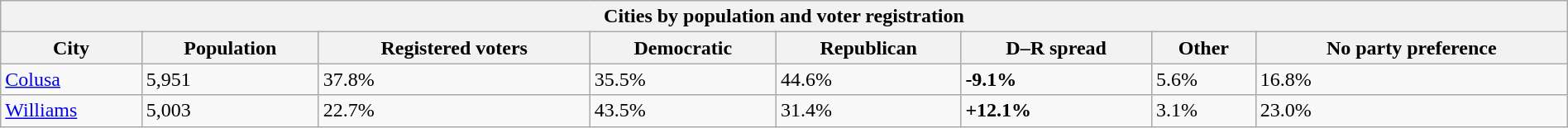<table class="wikitable collapsible collapsed sortable" style="width: 100%;">
<tr>
<th colspan="8">Cities by population and voter registration</th>
</tr>
<tr>
<th>City</th>
<th data-sort-type="number">Population</th>
<th data-sort-type="number">Registered voters<br></th>
<th data-sort-type="number">Democratic</th>
<th data-sort-type="number">Republican</th>
<th data-sort-type="number">D–R spread</th>
<th data-sort-type="number">Other</th>
<th data-sort-type="number">No party preference</th>
</tr>
<tr>
<td><a href='#'>Colusa</a></td>
<td>5,951</td>
<td>37.8%</td>
<td>35.5%</td>
<td>44.6%</td>
<td><span><strong>-9.1%</strong></span></td>
<td>5.6%</td>
<td>16.8%</td>
</tr>
<tr>
<td><a href='#'>Williams</a></td>
<td>5,003</td>
<td>22.7%</td>
<td>43.5%</td>
<td>31.4%</td>
<td><span><strong>+12.1%</strong></span></td>
<td>3.1%</td>
<td>23.0%</td>
</tr>
</table>
